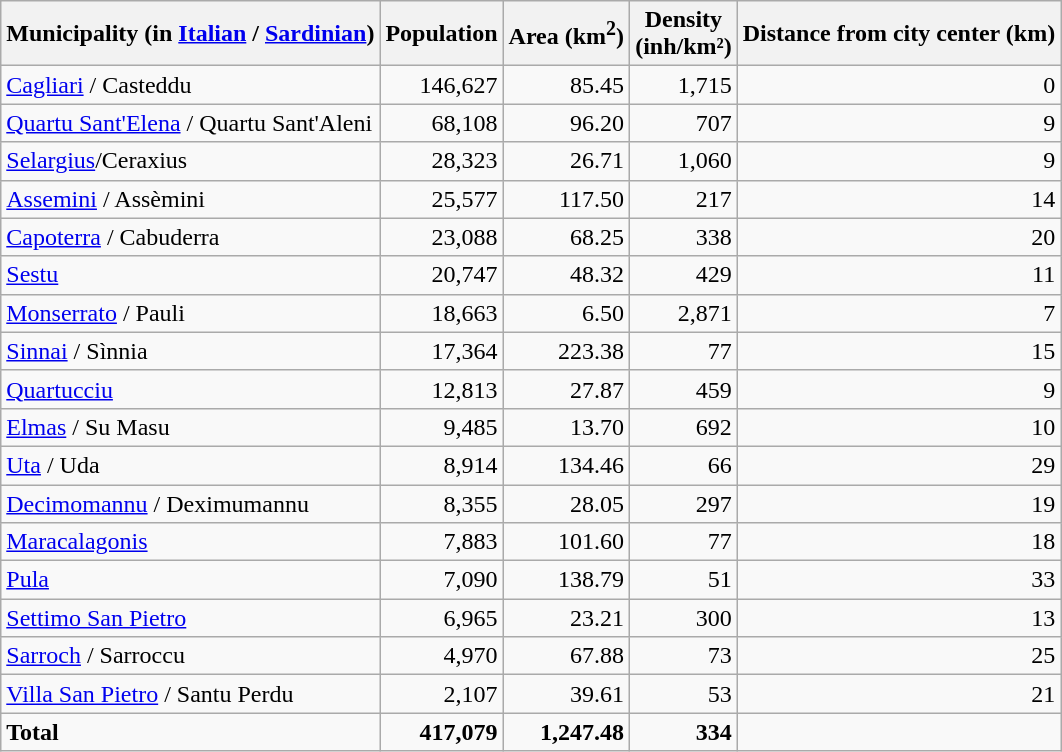<table class="wikitable sortable">
<tr>
<th align=right>Municipality (in <a href='#'>Italian</a> / <a href='#'>Sardinian</a>)</th>
<th align="right">Population</th>
<th align="right">Area  (km<sup>2</sup>)</th>
<th align="right">Density<br>(inh/km²)</th>
<th align=right>Distance from city center (km)</th>
</tr>
<tr>
<td><a href='#'>Cagliari</a> / Casteddu</td>
<td align="right">146,627</td>
<td align="right">85.45</td>
<td align="right">1,715</td>
<td align="right">0</td>
</tr>
<tr>
<td><a href='#'>Quartu Sant'Elena</a> / Quartu Sant'Aleni</td>
<td align="right">68,108</td>
<td align="right">96.20</td>
<td align="right">707</td>
<td align="right">9</td>
</tr>
<tr>
<td><a href='#'>Selargius</a>/Ceraxius</td>
<td align="right">28,323</td>
<td align="right">26.71</td>
<td align="right">1,060</td>
<td align="right">9</td>
</tr>
<tr>
<td><a href='#'>Assemini</a> / Assèmini</td>
<td align="right">25,577</td>
<td align="right">117.50</td>
<td align="right">217</td>
<td align="right">14</td>
</tr>
<tr>
<td><a href='#'>Capoterra</a> / Cabuderra</td>
<td align="right">23,088</td>
<td align="right">68.25</td>
<td align="right">338</td>
<td align="right">20</td>
</tr>
<tr>
<td><a href='#'>Sestu</a></td>
<td align="right">20,747</td>
<td align="right">48.32</td>
<td align="right">429</td>
<td align="right">11</td>
</tr>
<tr>
<td><a href='#'>Monserrato</a> / Pauli</td>
<td align="right">18,663</td>
<td align="right">6.50</td>
<td align="right">2,871</td>
<td align="right">7</td>
</tr>
<tr>
<td><a href='#'>Sinnai</a> / Sìnnia</td>
<td align="right">17,364</td>
<td align="right">223.38</td>
<td align="right">77</td>
<td align=right>15</td>
</tr>
<tr>
<td><a href='#'>Quartucciu</a></td>
<td align="right">12,813</td>
<td align="right">27.87</td>
<td align="right">459</td>
<td align="right">9</td>
</tr>
<tr>
<td><a href='#'>Elmas</a> / Su Masu</td>
<td align="right">9,485</td>
<td align="right">13.70</td>
<td align="right">692</td>
<td align="right">10</td>
</tr>
<tr>
<td><a href='#'>Uta</a> / Uda</td>
<td align="right">8,914</td>
<td align="right">134.46</td>
<td align="right">66</td>
<td align="right">29</td>
</tr>
<tr>
<td><a href='#'>Decimomannu</a> / Deximumannu</td>
<td align="right">8,355</td>
<td align="right">28.05</td>
<td align="right">297</td>
<td align="right">19</td>
</tr>
<tr>
<td><a href='#'>Maracalagonis</a></td>
<td align="right">7,883</td>
<td align="right">101.60</td>
<td align="right">77</td>
<td align="right">18</td>
</tr>
<tr>
<td><a href='#'>Pula</a></td>
<td align="right">7,090</td>
<td align="right">138.79</td>
<td align="right">51</td>
<td align="right">33</td>
</tr>
<tr>
<td><a href='#'>Settimo San Pietro</a></td>
<td align="right">6,965</td>
<td align="right">23.21</td>
<td align="right">300</td>
<td align="right">13</td>
</tr>
<tr>
<td><a href='#'>Sarroch</a> / Sarroccu</td>
<td align="right">4,970</td>
<td align="right">67.88</td>
<td align="right">73</td>
<td align="right">25</td>
</tr>
<tr>
<td><a href='#'>Villa San Pietro</a> / Santu Perdu</td>
<td align="right">2,107</td>
<td align="right">39.61</td>
<td align="right">53</td>
<td align=right>21</td>
</tr>
<tr>
<td><strong>Total</strong></td>
<td align="right"><strong>417,079</strong></td>
<td align="right"><strong>1,247.48</strong></td>
<td align="right"><strong>334</strong></td>
<td align="right"></td>
</tr>
</table>
